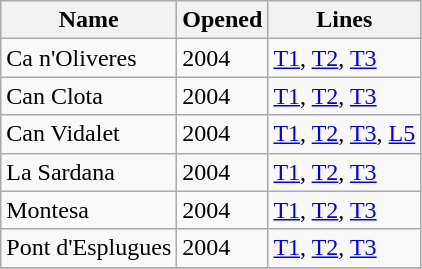<table class="wikitable sortable">
<tr>
<th>Name</th>
<th>Opened</th>
<th>Lines</th>
</tr>
<tr>
<td>Ca n'Oliveres</td>
<td>2004</td>
<td><a href='#'>T1</a>, <a href='#'>T2</a>, <a href='#'>T3</a></td>
</tr>
<tr>
<td>Can Clota</td>
<td>2004</td>
<td><a href='#'>T1</a>, <a href='#'>T2</a>, <a href='#'>T3</a></td>
</tr>
<tr>
<td>Can Vidalet</td>
<td>2004</td>
<td><a href='#'>T1</a>, <a href='#'>T2</a>, <a href='#'>T3</a>, <a href='#'>L5</a></td>
</tr>
<tr>
<td>La Sardana</td>
<td>2004</td>
<td><a href='#'>T1</a>, <a href='#'>T2</a>, <a href='#'>T3</a></td>
</tr>
<tr>
<td>Montesa</td>
<td>2004</td>
<td><a href='#'>T1</a>, <a href='#'>T2</a>, <a href='#'>T3</a></td>
</tr>
<tr>
<td>Pont d'Esplugues</td>
<td>2004</td>
<td><a href='#'>T1</a>, <a href='#'>T2</a>, <a href='#'>T3</a></td>
</tr>
<tr>
</tr>
</table>
